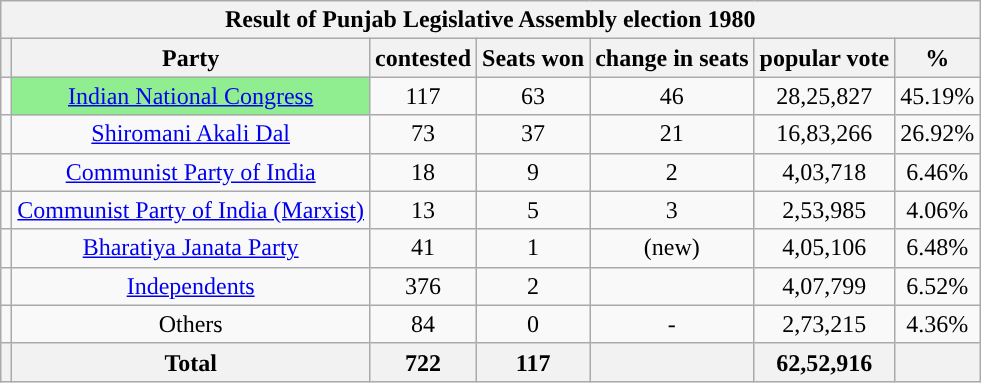<table class="wikitable" style="text-align:center">
<tr>
<th colspan=7>Result of Punjab Legislative Assembly election 1980</th>
</tr>
<tr>
<th></th>
<th>Party</th>
<th>contested</th>
<th>Seats won</th>
<th>change in seats</th>
<th>popular vote</th>
<th>%</th>
</tr>
<tr>
<td></td>
<td style="background:#90EE90;"><a href='#'>Indian National Congress</a></td>
<td>117</td>
<td>63</td>
<td>46</td>
<td>28,25,827</td>
<td>45.19%</td>
</tr>
<tr>
<td></td>
<td><a href='#'>Shiromani Akali Dal</a></td>
<td>73</td>
<td>37</td>
<td>21</td>
<td>16,83,266</td>
<td>26.92%</td>
</tr>
<tr>
<td></td>
<td><a href='#'>Communist Party of India</a></td>
<td>18</td>
<td>9</td>
<td>2</td>
<td>4,03,718</td>
<td>6.46%</td>
</tr>
<tr>
<td></td>
<td><a href='#'>Communist Party of India (Marxist)</a></td>
<td>13</td>
<td>5</td>
<td>3</td>
<td>2,53,985</td>
<td>4.06%</td>
</tr>
<tr>
<td></td>
<td><a href='#'>Bharatiya Janata Party</a></td>
<td>41</td>
<td>1</td>
<td>(new)</td>
<td>4,05,106</td>
<td>6.48%</td>
</tr>
<tr>
<td></td>
<td><a href='#'>Independents</a></td>
<td>376</td>
<td>2</td>
<td></td>
<td>4,07,799</td>
<td>6.52%</td>
</tr>
<tr>
<td></td>
<td>Others</td>
<td>84</td>
<td>0</td>
<td>-</td>
<td>2,73,215</td>
<td>4.36%</td>
</tr>
<tr>
<th></th>
<th>Total</th>
<th>722</th>
<th>117</th>
<th></th>
<th>62,52,916</th>
<th></th>
</tr>
</table>
